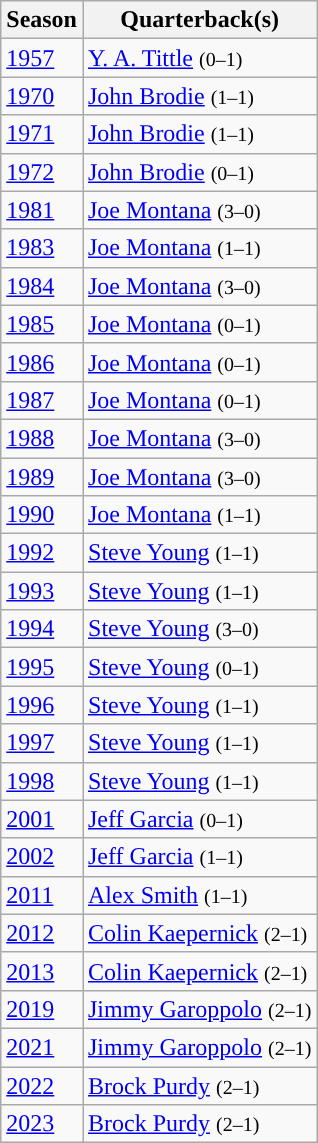<table class="wikitable">
<tr>
<th>Season</th>
<th>Quarterback(s)</th>
</tr>
<tr>
<td><a href='#'>1957</a></td>
<td><a href='#'>Y. A. Tittle</a> <small>(0–1)</small></td>
</tr>
<tr>
<td><a href='#'>1970</a></td>
<td><a href='#'>John Brodie</a> <small>(1–1)</small></td>
</tr>
<tr>
<td><a href='#'>1971</a></td>
<td><a href='#'>John Brodie</a> <small>(1–1)</small></td>
</tr>
<tr>
<td><a href='#'>1972</a></td>
<td><a href='#'>John Brodie</a> <small>(0–1)</small></td>
</tr>
<tr>
<td><a href='#'>1981</a></td>
<td><a href='#'>Joe Montana</a> <small>(3–0)</small></td>
</tr>
<tr>
<td><a href='#'>1983</a></td>
<td><a href='#'>Joe Montana</a> <small>(1–1)</small></td>
</tr>
<tr>
<td><a href='#'>1984</a></td>
<td><a href='#'>Joe Montana</a> <small>(3–0)</small></td>
</tr>
<tr>
<td><a href='#'>1985</a></td>
<td><a href='#'>Joe Montana</a> <small>(0–1)</small></td>
</tr>
<tr>
<td><a href='#'>1986</a></td>
<td><a href='#'>Joe Montana</a> <small>(0–1)</small></td>
</tr>
<tr>
<td><a href='#'>1987</a></td>
<td><a href='#'>Joe Montana</a> <small>(0–1)</small></td>
</tr>
<tr>
<td><a href='#'>1988</a></td>
<td><a href='#'>Joe Montana</a> <small>(3–0)</small></td>
</tr>
<tr>
<td><a href='#'>1989</a></td>
<td><a href='#'>Joe Montana</a> <small>(3–0)</small></td>
</tr>
<tr>
<td><a href='#'>1990</a></td>
<td><a href='#'>Joe Montana</a> <small>(1–1)</small></td>
</tr>
<tr>
<td><a href='#'>1992</a></td>
<td><a href='#'>Steve Young</a> <small>(1–1)</small></td>
</tr>
<tr>
<td><a href='#'>1993</a></td>
<td><a href='#'>Steve Young</a> <small>(1–1)</small></td>
</tr>
<tr>
<td><a href='#'>1994</a></td>
<td><a href='#'>Steve Young</a> <small>(3–0)</small></td>
</tr>
<tr>
<td><a href='#'>1995</a></td>
<td><a href='#'>Steve Young</a> <small>(0–1)</small></td>
</tr>
<tr>
<td><a href='#'>1996</a></td>
<td><a href='#'>Steve Young</a> <small>(1–1)</small></td>
</tr>
<tr>
<td><a href='#'>1997</a></td>
<td><a href='#'>Steve Young</a> <small>(1–1)</small></td>
</tr>
<tr>
<td><a href='#'>1998</a></td>
<td><a href='#'>Steve Young</a> <small>(1–1)</small></td>
</tr>
<tr>
<td><a href='#'>2001</a></td>
<td><a href='#'>Jeff Garcia</a> <small>(0–1)</small></td>
</tr>
<tr>
<td><a href='#'>2002</a></td>
<td><a href='#'>Jeff Garcia</a> <small>(1–1)</small></td>
</tr>
<tr>
<td><a href='#'>2011</a></td>
<td><a href='#'>Alex Smith</a> <small>(1–1)</small></td>
</tr>
<tr>
<td><a href='#'>2012</a></td>
<td><a href='#'>Colin Kaepernick</a> <small>(2–1)</small></td>
</tr>
<tr>
<td><a href='#'>2013</a></td>
<td><a href='#'>Colin Kaepernick</a> <small>(2–1)</small></td>
</tr>
<tr>
<td><a href='#'>2019</a></td>
<td><a href='#'>Jimmy Garoppolo</a> <small>(2–1)</small></td>
</tr>
<tr>
<td><a href='#'>2021</a></td>
<td><a href='#'>Jimmy Garoppolo</a> <small>(2–1)</small></td>
</tr>
<tr>
<td><a href='#'>2022</a></td>
<td><a href='#'>Brock Purdy</a> <small>(2–1)</small></td>
</tr>
<tr>
<td><a href='#'>2023</a></td>
<td><a href='#'>Brock Purdy</a> <small>(2–1)</small></td>
</tr>
</table>
